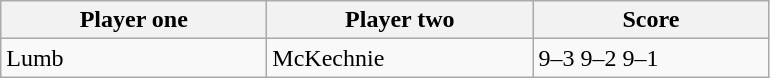<table class="wikitable">
<tr>
<th width=170>Player one</th>
<th width=170>Player two</th>
<th width=150>Score</th>
</tr>
<tr>
<td> Lumb</td>
<td> McKechnie</td>
<td>9–3 9–2 9–1</td>
</tr>
</table>
